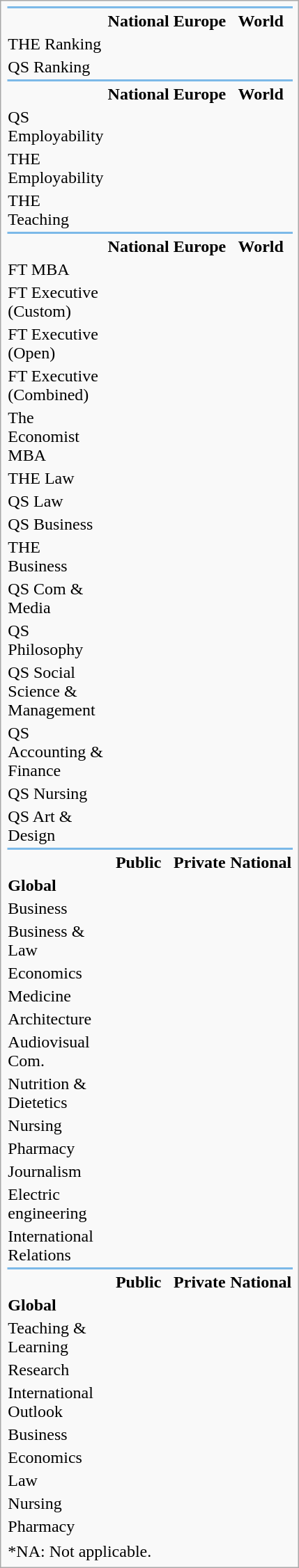<table class=infobox width=270px>
<tr>
<td colspan=4 style="background:#7CB9E8"></td>
</tr>
<tr>
<th></th>
<th>National</th>
<th>Europe</th>
<th>World</th>
</tr>
<tr>
<td>THE Ranking</td>
<td></td>
<td></td>
<td></td>
</tr>
<tr>
<td>QS Ranking</td>
<td></td>
<td></td>
<td></td>
</tr>
<tr>
<td colspan=4 style="background:#7CB9E8"></td>
</tr>
<tr>
<th></th>
<th>National</th>
<th>Europe</th>
<th>World</th>
</tr>
<tr>
<td>QS Employability</td>
<td></td>
<td></td>
<td></td>
</tr>
<tr>
<td>THE Employability</td>
<td></td>
<td></td>
<td></td>
</tr>
<tr>
<td>THE Teaching</td>
<td></td>
<td></td>
<td></td>
</tr>
<tr>
<td colspan=4 style="background:#7CB9E8"></td>
</tr>
<tr>
<th></th>
<th>National</th>
<th>Europe</th>
<th>World</th>
</tr>
<tr>
<td>FT MBA</td>
<td></td>
<td></td>
<td></td>
</tr>
<tr>
<td>FT Executive (Custom)</td>
<td></td>
<td></td>
<td></td>
</tr>
<tr>
<td>FT Executive (Open)</td>
<td></td>
<td></td>
<td></td>
</tr>
<tr>
<td>FT Executive (Combined)</td>
<td></td>
<td></td>
<td></td>
</tr>
<tr>
<td>The Economist MBA</td>
<td></td>
<td></td>
<td></td>
</tr>
<tr>
<td>THE Law</td>
<td></td>
<td></td>
<td></td>
</tr>
<tr>
<td>QS Law</td>
<td></td>
<td></td>
<td></td>
</tr>
<tr>
<td>QS Business</td>
<td></td>
<td></td>
<td></td>
</tr>
<tr>
<td>THE Business</td>
<td></td>
<td></td>
<td></td>
</tr>
<tr>
<td>QS Com & Media</td>
<td></td>
<td></td>
<td></td>
</tr>
<tr>
<td>QS Philosophy</td>
<td></td>
<td></td>
<td></td>
</tr>
<tr>
<td>QS Social Science & Management</td>
<td></td>
<td></td>
<td></td>
</tr>
<tr>
<td>QS Accounting & Finance</td>
<td></td>
<td></td>
<td></td>
</tr>
<tr>
<td>QS Nursing</td>
<td></td>
<td></td>
<td></td>
</tr>
<tr>
<td>QS Art & Design</td>
<td></td>
<td></td>
<td></td>
</tr>
<tr>
<td colspan=4 style="background:#7CB9E8"></td>
</tr>
<tr>
<th></th>
<th>Public</th>
<th>Private</th>
<th>National</th>
</tr>
<tr>
<td><strong>Global</strong></td>
<td></td>
<td></td>
<td></td>
</tr>
<tr>
<td>Business</td>
<td></td>
<td></td>
<td></td>
</tr>
<tr>
<td>Business & Law</td>
<td></td>
<td></td>
<td></td>
</tr>
<tr>
<td>Economics</td>
<td></td>
<td></td>
<td></td>
</tr>
<tr>
<td>Medicine</td>
<td></td>
<td></td>
<td></td>
</tr>
<tr>
<td>Architecture</td>
<td></td>
<td></td>
<td></td>
</tr>
<tr>
<td>Audiovisual Com.</td>
<td></td>
<td></td>
<td></td>
</tr>
<tr>
<td>Nutrition & Dietetics</td>
<td></td>
<td></td>
<td></td>
</tr>
<tr>
<td>Nursing</td>
<td></td>
<td></td>
<td></td>
</tr>
<tr>
<td>Pharmacy</td>
<td></td>
<td></td>
<td></td>
</tr>
<tr>
<td>Journalism</td>
<td></td>
<td></td>
<td></td>
</tr>
<tr>
<td>Electric engineering</td>
<td></td>
<td></td>
<td></td>
</tr>
<tr>
<td>International Relations</td>
<td></td>
<td></td>
<td></td>
</tr>
<tr>
<td colspan=4 style="background:#7CB9E8"></td>
</tr>
<tr>
<th></th>
<th>Public</th>
<th>Private</th>
<th>National</th>
</tr>
<tr>
<td><strong>Global</strong></td>
<td></td>
<td></td>
<td></td>
</tr>
<tr>
<td>Teaching & Learning</td>
<td></td>
<td></td>
<td></td>
</tr>
<tr>
<td>Research</td>
<td></td>
<td></td>
<td></td>
</tr>
<tr>
<td>International Outlook</td>
<td></td>
<td></td>
<td></td>
</tr>
<tr>
<td>Business</td>
<td></td>
<td></td>
<td></td>
</tr>
<tr>
<td>Economics</td>
<td></td>
<td></td>
<td></td>
</tr>
<tr>
<td>Law</td>
<td></td>
<td></td>
<td></td>
</tr>
<tr>
<td>Nursing</td>
<td></td>
<td></td>
<td></td>
</tr>
<tr>
<td>Pharmacy</td>
<td></td>
<td></td>
<td></td>
</tr>
<tr | Medicine || >
</tr>
<tr>
<td colspan=2>*NA: Not applicable.<br></td>
</tr>
</table>
